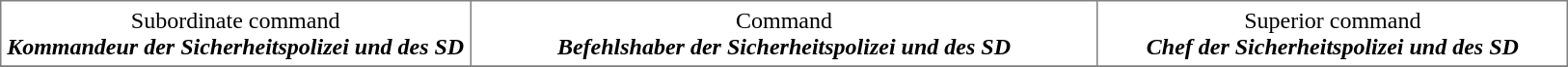<table class="toccolours" border="1" cellpadding="4" cellspacing="0" style="border-collapse: collapse; margin: 0.5em auto; clear: both;">
<tr>
<td width="30%" align="center">Subordinate command<br><strong><em>Kommandeur der Sicherheitspolizei und des SD</em></strong></td>
<td width="40%" align="center">Command<br><strong><em>Befehlshaber der Sicherheitspolizei und des SD</em></strong></td>
<td width="30%" align="center">Superior command<br><strong><em>Chef der Sicherheitspolizei und des SD</em></strong></td>
</tr>
<tr width="304" align="center"|>
</tr>
</table>
